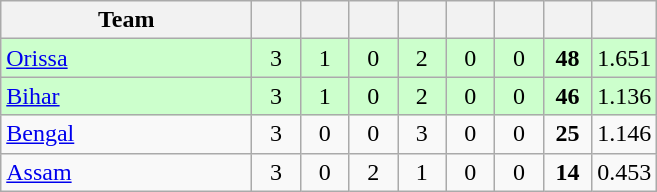<table class="wikitable" style="text-align:center">
<tr>
<th style="width:160px">Team</th>
<th style="width:25px"></th>
<th style="width:25px"></th>
<th style="width:25px"></th>
<th style="width:25px"></th>
<th style="width:25px"></th>
<th style="width:25px"></th>
<th style="width:25px"></th>
<th style="width:25px;"></th>
</tr>
<tr style="background:#cfc;">
<td style="text-align:left"><a href='#'>Orissa</a></td>
<td>3</td>
<td>1</td>
<td>0</td>
<td>2</td>
<td>0</td>
<td>0</td>
<td><strong>48</strong></td>
<td>1.651</td>
</tr>
<tr style="background:#cfc;">
<td style="text-align:left"><a href='#'>Bihar</a></td>
<td>3</td>
<td>1</td>
<td>0</td>
<td>2</td>
<td>0</td>
<td>0</td>
<td><strong>46</strong></td>
<td>1.136</td>
</tr>
<tr>
<td style="text-align:left"><a href='#'>Bengal</a></td>
<td>3</td>
<td>0</td>
<td>0</td>
<td>3</td>
<td>0</td>
<td>0</td>
<td><strong>25</strong></td>
<td>1.146</td>
</tr>
<tr>
<td style="text-align:left"><a href='#'>Assam</a></td>
<td>3</td>
<td>0</td>
<td>2</td>
<td>1</td>
<td>0</td>
<td>0</td>
<td><strong>14</strong></td>
<td>0.453</td>
</tr>
</table>
